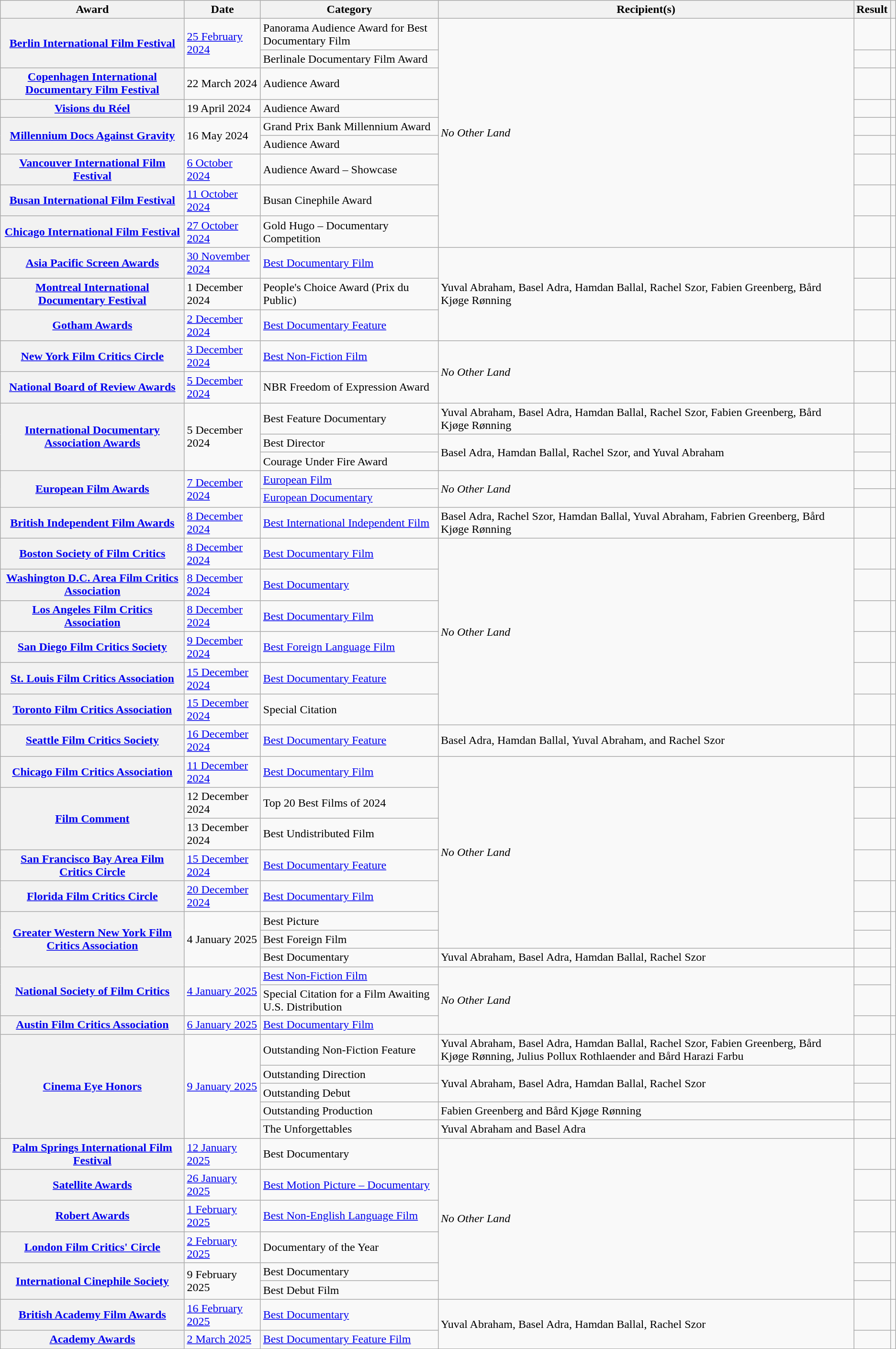<table class="wikitable sortable plainrowheaders">
<tr>
<th>Award</th>
<th>Date</th>
<th>Category</th>
<th>Recipient(s)</th>
<th>Result</th>
<th class="unsortable"></th>
</tr>
<tr>
<th rowspan="2" scope="row"><a href='#'>Berlin International Film Festival</a></th>
<td rowspan="2"><a href='#'>25 February 2024</a></td>
<td>Panorama Audience Award for Best Documentary Film</td>
<td rowspan="9"><em>No Other Land</em></td>
<td></td>
<td align="center"></td>
</tr>
<tr>
<td>Berlinale Documentary Film Award</td>
<td></td>
<td align="center"></td>
</tr>
<tr>
<th scope="row"><a href='#'>Copenhagen International Documentary Film Festival</a></th>
<td>22 March 2024</td>
<td>Audience Award</td>
<td></td>
<td align="center"></td>
</tr>
<tr>
<th scope="row"><a href='#'>Visions du Réel</a></th>
<td>19 April 2024</td>
<td>Audience Award</td>
<td></td>
<td align="center"></td>
</tr>
<tr>
<th rowspan="2" scope="row"><a href='#'>Millennium Docs Against Gravity</a></th>
<td rowspan="2">16 May 2024</td>
<td>Grand Prix Bank Millennium Award</td>
<td></td>
<td align="center"></td>
</tr>
<tr>
<td>Audience Award</td>
<td></td>
<td align="center"></td>
</tr>
<tr>
<th scope="row"><a href='#'>Vancouver International Film Festival</a></th>
<td><a href='#'>6 October 2024</a></td>
<td>Audience Award – Showcase</td>
<td></td>
<td align="center"></td>
</tr>
<tr>
<th scope="row"><a href='#'>Busan International Film Festival</a></th>
<td><a href='#'>11 October 2024</a></td>
<td>Busan Cinephile Award</td>
<td></td>
<td align="center"></td>
</tr>
<tr>
<th scope="row"><a href='#'>Chicago International Film Festival</a></th>
<td><a href='#'>27 October 2024</a></td>
<td>Gold Hugo – Documentary Competition</td>
<td></td>
<td align="center"></td>
</tr>
<tr>
<th scope="row"><a href='#'>Asia Pacific Screen Awards</a></th>
<td><a href='#'>30 November 2024</a></td>
<td><a href='#'>Best Documentary Film</a></td>
<td rowspan="3">Yuval Abraham, Basel Adra, Hamdan Ballal, Rachel Szor, Fabien Greenberg, Bård Kjøge Rønning</td>
<td></td>
<td align="center"></td>
</tr>
<tr>
<th scope="row"><a href='#'>Montreal International Documentary Festival</a></th>
<td>1 December 2024</td>
<td>People's Choice Award (Prix du Public)</td>
<td></td>
<td align="center"></td>
</tr>
<tr>
<th scope="row"><a href='#'>Gotham Awards</a></th>
<td><a href='#'>2 December 2024</a></td>
<td><a href='#'>Best Documentary Feature</a></td>
<td></td>
<td align="center"></td>
</tr>
<tr>
<th scope="row"><a href='#'>New York Film Critics Circle</a></th>
<td><a href='#'>3 December 2024</a></td>
<td><a href='#'>Best Non-Fiction Film</a></td>
<td rowspan=2><em>No Other Land</em></td>
<td></td>
<td align="center"></td>
</tr>
<tr>
<th scope="row"><a href='#'>National Board of Review Awards</a></th>
<td><a href='#'>5 December 2024</a></td>
<td>NBR Freedom of Expression Award</td>
<td></td>
<td align="center"></td>
</tr>
<tr>
<th rowspan="3" scope="row"><a href='#'>International Documentary Association Awards</a></th>
<td rowspan="3">5 December 2024</td>
<td>Best Feature Documentary</td>
<td>Yuval Abraham, Basel Adra, Hamdan Ballal, Rachel Szor, Fabien Greenberg, Bård Kjøge Rønning</td>
<td></td>
<td rowspan="3" align="center"></td>
</tr>
<tr>
<td>Best Director</td>
<td rowspan="2">Basel Adra, Hamdan Ballal, Rachel Szor, and Yuval Abraham</td>
<td></td>
</tr>
<tr>
<td>Courage Under Fire Award</td>
<td></td>
</tr>
<tr>
<th rowspan="2" scope="row"><a href='#'>European Film Awards</a></th>
<td rowspan="2"><a href='#'>7 December 2024</a></td>
<td><a href='#'>European Film</a></td>
<td rowspan="2"><em>No Other Land</em></td>
<td></td>
<td rowspan="1" align="center"></td>
</tr>
<tr>
<td><a href='#'>European Documentary</a></td>
<td></td>
<td rowspan="1" align="center"></td>
</tr>
<tr>
<th scope="row"><a href='#'>British Independent Film Awards</a></th>
<td><a href='#'>8 December 2024</a></td>
<td><a href='#'>Best International Independent Film</a></td>
<td>Basel Adra, Rachel Szor, Hamdan Ballal, Yuval Abraham, Fabrien Greenberg, Bård Kjøge Rønning</td>
<td></td>
<td align="center"></td>
</tr>
<tr>
<th scope="row" rowspan="1"><a href='#'>Boston Society of Film Critics</a></th>
<td rowspan="1"><a href='#'>8 December 2024</a></td>
<td><a href='#'>Best Documentary Film</a></td>
<td rowspan="6"><em>No Other Land</em></td>
<td></td>
<td align="center" rowspan="1"></td>
</tr>
<tr>
<th scope="row" rowspan="1"><a href='#'>Washington D.C. Area Film Critics Association</a></th>
<td rowspan="1"><a href='#'>8 December 2024</a></td>
<td><a href='#'>Best Documentary</a></td>
<td></td>
<td rowspan="1" align="center"></td>
</tr>
<tr>
<th rowspan="1" scope="row"><a href='#'>Los Angeles Film Critics Association</a></th>
<td rowspan="1"><a href='#'>8 December 2024</a></td>
<td><a href='#'>Best Documentary Film</a></td>
<td></td>
<td style="text-align:center;"></td>
</tr>
<tr>
<th scope="row"><a href='#'>San Diego Film Critics Society</a></th>
<td><a href='#'>9 December 2024</a></td>
<td><a href='#'>Best Foreign Language Film</a></td>
<td></td>
<td style="text-align:center;"></td>
</tr>
<tr>
<th rowspan="1" scope="row"><a href='#'>St. Louis Film Critics Association</a></th>
<td rowspan="1"><a href='#'>15 December 2024</a></td>
<td><a href='#'>Best Documentary Feature</a></td>
<td></td>
<td align="center" rowspan="1"></td>
</tr>
<tr>
<th scope="row" rowspan="1"><a href='#'>Toronto Film Critics Association</a></th>
<td rowspan="1"><a href='#'>15 December 2024</a></td>
<td>Special Citation</td>
<td></td>
<td align="center" rowspan="1"></td>
</tr>
<tr>
<th scope="row"><a href='#'>Seattle Film Critics Society</a></th>
<td><a href='#'>16 December 2024</a></td>
<td><a href='#'>Best Documentary Feature</a></td>
<td>Basel Adra, Hamdan Ballal, Yuval Abraham, and Rachel Szor</td>
<td></td>
<td style="text-align:center;"></td>
</tr>
<tr>
<th scope="row"><a href='#'>Chicago Film Critics Association</a></th>
<td><a href='#'>11 December 2024</a></td>
<td><a href='#'>Best Documentary Film</a></td>
<td rowspan="7"><em>No Other Land</em></td>
<td></td>
<td style="text-align:center;"></td>
</tr>
<tr>
<th scope="row" rowspan="2"><a href='#'>Film Comment</a></th>
<td>12 December 2024</td>
<td>Top 20 Best Films of 2024</td>
<td></td>
<td style="text-align:center;"></td>
</tr>
<tr>
<td>13 December 2024</td>
<td>Best Undistributed Film</td>
<td></td>
<td style="text-align:center;"></td>
</tr>
<tr>
<th scope="row"><a href='#'>San Francisco Bay Area Film Critics Circle</a></th>
<td><a href='#'>15 December 2024</a></td>
<td><a href='#'>Best Documentary Feature</a></td>
<td></td>
<td align="center"></td>
</tr>
<tr>
<th scope="row"><a href='#'>Florida Film Critics Circle</a></th>
<td><a href='#'>20 December 2024</a></td>
<td><a href='#'>Best Documentary Film</a></td>
<td></td>
<td align="center"></td>
</tr>
<tr>
<th scope="row" rowspan="3"><a href='#'>Greater Western New York Film Critics Association</a></th>
<td rowspan="3">4 January 2025</td>
<td>Best Picture</td>
<td></td>
<td rowspan="3" style="text-align:center;"></td>
</tr>
<tr>
<td>Best Foreign Film</td>
<td></td>
</tr>
<tr>
<td>Best Documentary</td>
<td>Yuval Abraham, Basel Adra, Hamdan Ballal, Rachel Szor</td>
<td></td>
</tr>
<tr>
<th scope="row" rowspan="2"><a href='#'>National Society of Film Critics</a></th>
<td rowspan="2"><a href='#'>4 January 2025</a></td>
<td><a href='#'>Best Non-Fiction Film</a></td>
<td rowspan="3"><em>No Other Land</em></td>
<td></td>
<td align="center" rowspan="2"></td>
</tr>
<tr>
<td>Special Citation for a Film Awaiting U.S. Distribution</td>
<td></td>
</tr>
<tr>
<th scope="row"><a href='#'>Austin Film Critics Association</a></th>
<td><a href='#'>6 January 2025</a></td>
<td><a href='#'>Best Documentary Film</a></td>
<td></td>
<td align="center"></td>
</tr>
<tr>
<th scope="row" rowspan="5"><a href='#'>Cinema Eye Honors</a></th>
<td rowspan="5"><a href='#'>9 January 2025</a></td>
<td>Outstanding Non-Fiction Feature</td>
<td>Yuval Abraham, Basel Adra, Hamdan Ballal, Rachel Szor, Fabien Greenberg, Bård Kjøge Rønning, Julius Pollux Rothlaender and Bård Harazi Farbu</td>
<td></td>
<td align="center" rowspan="5"></td>
</tr>
<tr>
<td>Outstanding Direction</td>
<td rowspan="2">Yuval Abraham, Basel Adra, Hamdan Ballal, Rachel Szor</td>
<td></td>
</tr>
<tr>
<td>Outstanding Debut</td>
<td></td>
</tr>
<tr>
<td>Outstanding Production</td>
<td>Fabien Greenberg and Bård Kjøge Rønning</td>
<td></td>
</tr>
<tr>
<td>The Unforgettables</td>
<td>Yuval Abraham and Basel Adra</td>
<td></td>
</tr>
<tr>
<th scope="row"><a href='#'>Palm Springs International Film Festival</a></th>
<td><a href='#'>12 January 2025</a></td>
<td>Best Documentary</td>
<td rowspan="6"><em>No Other Land</em></td>
<td></td>
<td align="center"></td>
</tr>
<tr>
<th scope="row"><a href='#'>Satellite Awards</a></th>
<td><a href='#'>26 January 2025</a></td>
<td><a href='#'>Best Motion Picture – Documentary</a></td>
<td></td>
<td align="center"></td>
</tr>
<tr>
<th scope="row"><a href='#'>Robert Awards</a></th>
<td><a href='#'>1 February 2025</a></td>
<td><a href='#'>Best Non-English Language Film</a></td>
<td></td>
<td align="center"></td>
</tr>
<tr>
<th scope="row"><a href='#'>London Film Critics' Circle</a></th>
<td><a href='#'>2 February 2025</a></td>
<td>Documentary of the Year</td>
<td></td>
<td align="center"></td>
</tr>
<tr>
<th rowspan="2" scope="row"><a href='#'>International Cinephile Society</a></th>
<td rowspan="2">9 February 2025</td>
<td>Best Documentary</td>
<td></td>
<td rowspan="2" style="text-align:center;"></td>
</tr>
<tr>
<td>Best Debut Film</td>
<td></td>
</tr>
<tr>
<th scope="row"><a href='#'>British Academy Film Awards</a></th>
<td><a href='#'>16 February 2025</a></td>
<td><a href='#'>Best Documentary</a></td>
<td rowspan="2">Yuval Abraham, Basel Adra, Hamdan Ballal, Rachel Szor</td>
<td></td>
<td align="center"></td>
</tr>
<tr>
<th scope="row"><a href='#'>Academy Awards</a></th>
<td><a href='#'>2 March 2025</a></td>
<td><a href='#'>Best Documentary Feature Film</a></td>
<td></td>
<td align="center"></td>
</tr>
</table>
